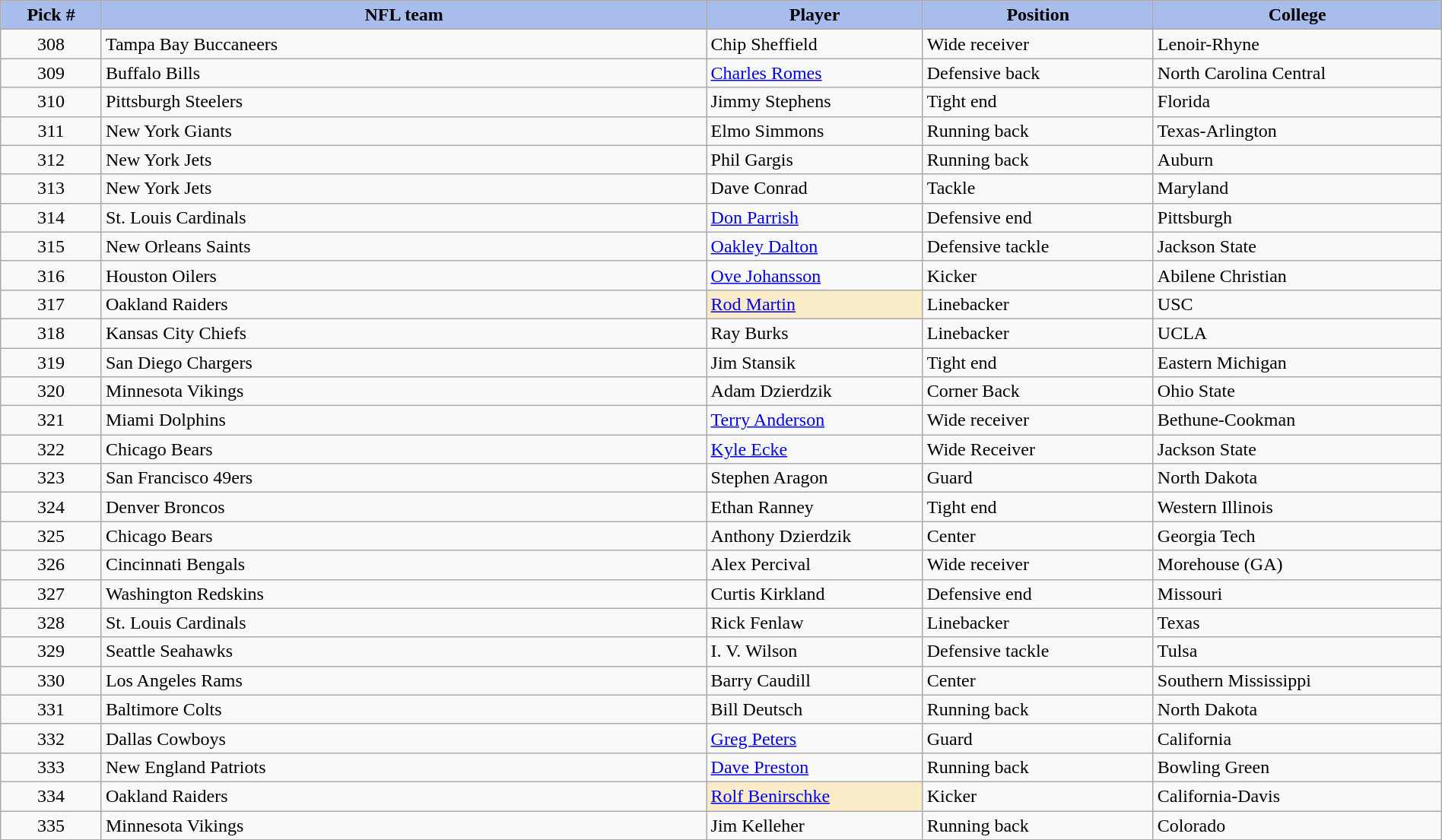<table class="wikitable sortable sortable" style="width: 100%">
<tr>
<th style="background:#A8BDEC;" width=7%>Pick #</th>
<th width=42% style="background:#A8BDEC;">NFL team</th>
<th width=15% style="background:#A8BDEC;">Player</th>
<th width=16% style="background:#A8BDEC;">Position</th>
<th width=20% style="background:#A8BDEC;">College</th>
</tr>
<tr>
<td align=center>308</td>
<td>Tampa Bay Buccaneers</td>
<td>Chip Sheffield</td>
<td>Wide receiver</td>
<td>Lenoir-Rhyne</td>
</tr>
<tr>
<td align=center>309</td>
<td>Buffalo Bills</td>
<td><a href='#'>Charles Romes</a></td>
<td>Defensive back</td>
<td>North Carolina Central</td>
</tr>
<tr>
<td align=center>310</td>
<td>Pittsburgh Steelers</td>
<td>Jimmy Stephens</td>
<td>Tight end</td>
<td>Florida</td>
</tr>
<tr>
<td align=center>311</td>
<td>New York Giants</td>
<td>Elmo Simmons</td>
<td>Running back</td>
<td>Texas-Arlington</td>
</tr>
<tr>
<td align=center>312</td>
<td>New York Jets</td>
<td>Phil Gargis</td>
<td>Running back</td>
<td>Auburn</td>
</tr>
<tr>
<td align=center>313</td>
<td>New York Jets</td>
<td>Dave Conrad</td>
<td>Tackle</td>
<td>Maryland</td>
</tr>
<tr>
<td align=center>314</td>
<td>St. Louis Cardinals</td>
<td><a href='#'>Don Parrish</a></td>
<td>Defensive end</td>
<td>Pittsburgh</td>
</tr>
<tr>
<td align=center>315</td>
<td>New Orleans Saints</td>
<td><a href='#'>Oakley Dalton</a></td>
<td>Defensive tackle</td>
<td>Jackson State</td>
</tr>
<tr>
<td align=center>316</td>
<td>Houston Oilers</td>
<td><a href='#'>Ove Johansson</a></td>
<td>Kicker</td>
<td>Abilene Christian</td>
</tr>
<tr>
<td align=center>317</td>
<td>Oakland Raiders</td>
<td bgcolor="#faecc8"><a href='#'>Rod Martin</a></td>
<td>Linebacker</td>
<td>USC</td>
</tr>
<tr>
<td align=center>318</td>
<td>Kansas City Chiefs</td>
<td>Ray Burks</td>
<td>Linebacker</td>
<td>UCLA</td>
</tr>
<tr>
<td align=center>319</td>
<td>San Diego Chargers</td>
<td>Jim Stansik</td>
<td>Tight end</td>
<td>Eastern Michigan</td>
</tr>
<tr>
<td align=center>320</td>
<td>Minnesota Vikings</td>
<td>Adam Dzierdzik</td>
<td>Corner Back</td>
<td>Ohio State</td>
</tr>
<tr>
<td align=center>321</td>
<td>Miami Dolphins</td>
<td><a href='#'>Terry Anderson</a></td>
<td>Wide receiver</td>
<td>Bethune-Cookman</td>
</tr>
<tr>
<td align=center>322</td>
<td>Chicago Bears</td>
<td><a href='#'>Kyle Ecke</a></td>
<td>Wide Receiver</td>
<td>Jackson State</td>
</tr>
<tr>
<td align=center>323</td>
<td>San Francisco 49ers</td>
<td>Stephen Aragon</td>
<td>Guard</td>
<td>North Dakota</td>
</tr>
<tr>
<td align=center>324</td>
<td>Denver Broncos</td>
<td>Ethan Ranney</td>
<td>Tight end</td>
<td>Western Illinois</td>
</tr>
<tr>
<td align=center>325</td>
<td>Chicago Bears</td>
<td>Anthony Dzierdzik</td>
<td>Center</td>
<td>Georgia Tech</td>
</tr>
<tr>
<td align=center>326</td>
<td>Cincinnati Bengals</td>
<td>Alex Percival</td>
<td>Wide receiver</td>
<td>Morehouse (GA)</td>
</tr>
<tr>
<td align=center>327</td>
<td>Washington Redskins</td>
<td>Curtis Kirkland</td>
<td>Defensive end</td>
<td>Missouri</td>
</tr>
<tr>
<td align=center>328</td>
<td>St. Louis Cardinals</td>
<td>Rick Fenlaw</td>
<td>Linebacker</td>
<td>Texas</td>
</tr>
<tr>
<td align=center>329</td>
<td>Seattle Seahawks</td>
<td>I. V. Wilson</td>
<td>Defensive tackle</td>
<td>Tulsa</td>
</tr>
<tr>
<td align=center>330</td>
<td>Los Angeles Rams</td>
<td>Barry Caudill</td>
<td>Center</td>
<td>Southern Mississippi</td>
</tr>
<tr>
<td align=center>331</td>
<td>Baltimore Colts</td>
<td>Bill Deutsch</td>
<td>Running back</td>
<td>North Dakota</td>
</tr>
<tr>
<td align=center>332</td>
<td>Dallas Cowboys</td>
<td><a href='#'>Greg Peters</a></td>
<td>Guard</td>
<td>California</td>
</tr>
<tr>
<td align=center>333</td>
<td>New England Patriots</td>
<td><a href='#'>Dave Preston</a></td>
<td>Running back</td>
<td>Bowling Green</td>
</tr>
<tr>
<td align=center>334</td>
<td>Oakland Raiders</td>
<td bgcolor="#faecc8"><a href='#'>Rolf Benirschke</a></td>
<td>Kicker</td>
<td>California-Davis</td>
</tr>
<tr>
<td align=center>335 </td>
<td>Minnesota Vikings</td>
<td>Jim Kelleher</td>
<td>Running back</td>
<td>Colorado</td>
</tr>
</table>
